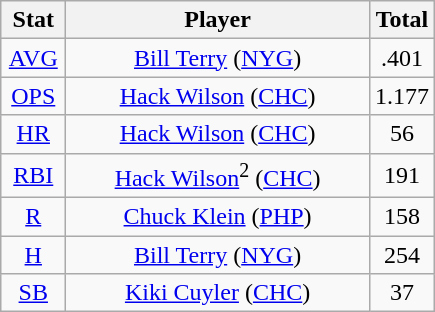<table class="wikitable" style="text-align:center;">
<tr>
<th style="width:15%;">Stat</th>
<th>Player</th>
<th style="width:15%;">Total</th>
</tr>
<tr>
<td><a href='#'>AVG</a></td>
<td><a href='#'>Bill Terry</a> (<a href='#'>NYG</a>)</td>
<td>.401</td>
</tr>
<tr>
<td><a href='#'>OPS</a></td>
<td><a href='#'>Hack Wilson</a> (<a href='#'>CHC</a>)</td>
<td>1.177</td>
</tr>
<tr>
<td><a href='#'>HR</a></td>
<td><a href='#'>Hack Wilson</a> (<a href='#'>CHC</a>)</td>
<td>56</td>
</tr>
<tr>
<td><a href='#'>RBI</a></td>
<td><a href='#'>Hack Wilson</a><sup>2</sup> (<a href='#'>CHC</a>)</td>
<td>191</td>
</tr>
<tr>
<td><a href='#'>R</a></td>
<td><a href='#'>Chuck Klein</a> (<a href='#'>PHP</a>)</td>
<td>158</td>
</tr>
<tr>
<td><a href='#'>H</a></td>
<td><a href='#'>Bill Terry</a> (<a href='#'>NYG</a>)</td>
<td>254</td>
</tr>
<tr>
<td><a href='#'>SB</a></td>
<td><a href='#'>Kiki Cuyler</a> (<a href='#'>CHC</a>)</td>
<td>37</td>
</tr>
</table>
